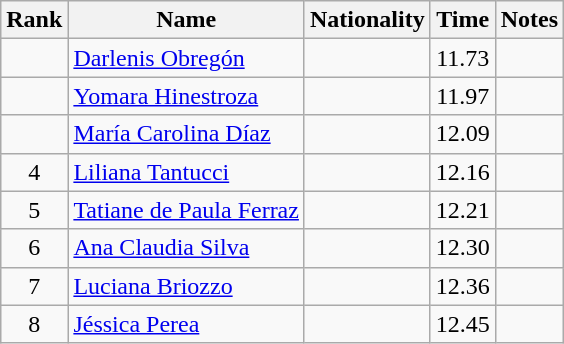<table class="wikitable sortable" style="text-align:center">
<tr>
<th>Rank</th>
<th>Name</th>
<th>Nationality</th>
<th>Time</th>
<th>Notes</th>
</tr>
<tr>
<td align=center></td>
<td align=left><a href='#'>Darlenis Obregón</a></td>
<td align=left></td>
<td>11.73</td>
<td></td>
</tr>
<tr>
<td align=center></td>
<td align=left><a href='#'>Yomara Hinestroza</a></td>
<td align=left></td>
<td>11.97</td>
<td></td>
</tr>
<tr>
<td align=center></td>
<td align=left><a href='#'>María Carolina Díaz</a></td>
<td align=left></td>
<td>12.09</td>
<td></td>
</tr>
<tr>
<td align=center>4</td>
<td align=left><a href='#'>Liliana Tantucci</a></td>
<td align=left></td>
<td>12.16</td>
<td></td>
</tr>
<tr>
<td align=center>5</td>
<td align=left><a href='#'>Tatiane de Paula Ferraz</a></td>
<td align=left></td>
<td>12.21</td>
<td></td>
</tr>
<tr>
<td align=center>6</td>
<td align=left><a href='#'>Ana Claudia Silva</a></td>
<td align=left></td>
<td>12.30</td>
<td></td>
</tr>
<tr>
<td align=center>7</td>
<td align=left><a href='#'>Luciana Briozzo</a></td>
<td align=left></td>
<td>12.36</td>
<td></td>
</tr>
<tr>
<td align=center>8</td>
<td align=left><a href='#'>Jéssica Perea</a></td>
<td align=left></td>
<td>12.45</td>
<td></td>
</tr>
</table>
